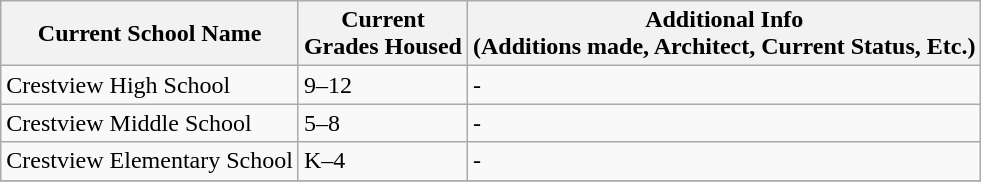<table class="wikitable">
<tr>
<th>Current School Name</th>
<th>Current <br>Grades Housed</th>
<th>Additional Info<br>(Additions made, Architect, Current Status, Etc.)</th>
</tr>
<tr>
<td>Crestview High School</td>
<td>9–12</td>
<td>-</td>
</tr>
<tr>
<td>Crestview Middle School</td>
<td>5–8</td>
<td>-</td>
</tr>
<tr>
<td>Crestview Elementary School</td>
<td>K–4</td>
<td>-</td>
</tr>
<tr>
</tr>
</table>
